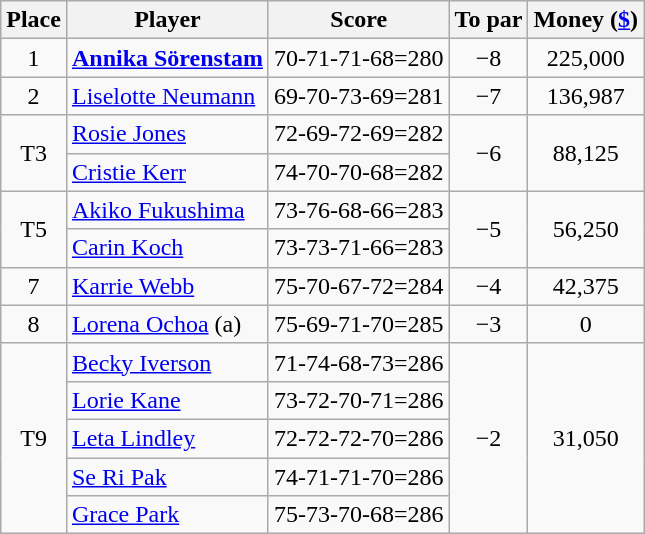<table class="wikitable">
<tr>
<th>Place</th>
<th>Player</th>
<th>Score</th>
<th>To par</th>
<th>Money (<a href='#'>$</a>)</th>
</tr>
<tr>
<td align=center>1</td>
<td> <strong><a href='#'>Annika Sörenstam</a></strong></td>
<td>70-71-71-68=280</td>
<td align=center>−8</td>
<td align=center>225,000</td>
</tr>
<tr>
<td align=center>2</td>
<td> <a href='#'>Liselotte Neumann</a></td>
<td>69-70-73-69=281</td>
<td align=center>−7</td>
<td align=center>136,987</td>
</tr>
<tr>
<td align=center rowspan=2>T3</td>
<td> <a href='#'>Rosie Jones</a></td>
<td>72-69-72-69=282</td>
<td align=center rowspan=2>−6</td>
<td align=center  rowspan=2>88,125</td>
</tr>
<tr>
<td> <a href='#'>Cristie Kerr</a></td>
<td>74-70-70-68=282</td>
</tr>
<tr>
<td align=center rowspan=2>T5</td>
<td> <a href='#'>Akiko Fukushima</a></td>
<td>73-76-68-66=283</td>
<td align=center rowspan=2>−5</td>
<td align=center rowspan=2>56,250</td>
</tr>
<tr>
<td> <a href='#'>Carin Koch</a></td>
<td>73-73-71-66=283</td>
</tr>
<tr>
<td align=center>7</td>
<td> <a href='#'>Karrie Webb</a></td>
<td>75-70-67-72=284</td>
<td align=center>−4</td>
<td align=center>42,375</td>
</tr>
<tr>
<td align=center>8</td>
<td> <a href='#'>Lorena Ochoa</a> (a)</td>
<td>75-69-71-70=285</td>
<td align=center>−3</td>
<td align=center>0</td>
</tr>
<tr>
<td align=center rowspan=5>T9</td>
<td> <a href='#'>Becky Iverson</a></td>
<td>71-74-68-73=286</td>
<td align=center rowspan=5>−2</td>
<td align=center rowspan=5>31,050</td>
</tr>
<tr>
<td> <a href='#'>Lorie Kane</a></td>
<td>73-72-70-71=286</td>
</tr>
<tr>
<td> <a href='#'>Leta Lindley</a></td>
<td>72-72-72-70=286</td>
</tr>
<tr>
<td> <a href='#'>Se Ri Pak</a></td>
<td>74-71-71-70=286</td>
</tr>
<tr>
<td> <a href='#'>Grace Park</a></td>
<td>75-73-70-68=286</td>
</tr>
</table>
